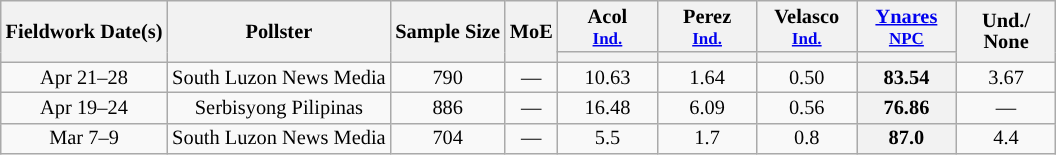<table class="wikitable" style="text-align:center;font-size:85%;line-height:14px">
<tr>
<th rowspan="2">Fieldwork Date(s)</th>
<th rowspan="2">Pollster</th>
<th rowspan="2">Sample Size</th>
<th rowspan="2">MoE</th>
<th style="width:60px;">Acol<br><small><a href='#'>Ind.</a></small></th>
<th style="width:60px;">Perez<br><small><a href='#'>Ind.</a></small></th>
<th style="width:60px;">Velasco<br><small><a href='#'>Ind.</a></small></th>
<th style="width:60px;"><a href='#'>Ynares</a><br><small><a href='#'>NPC</a></small></th>
<th rowspan="2" style="width:60px;">Und./<br>None</th>
</tr>
<tr>
<th style="background:"></th>
<th style="background:"></th>
<th style="background:"></th>
<th style="background:"></th>
</tr>
<tr>
<td>Apr 21–28</td>
<td>South Luzon News Media</td>
<td>790</td>
<td>—</td>
<td>10.63</td>
<td>1.64</td>
<td>0.50</td>
<th style="background-color:#"><strong>83.54</strong></th>
<td>3.67</td>
</tr>
<tr>
<td>Apr 19–24</td>
<td>Serbisyong Pilipinas</td>
<td>886</td>
<td>—</td>
<td>16.48</td>
<td>6.09</td>
<td>0.56</td>
<th style="background-color:#"><strong>76.86</strong></th>
<td>—</td>
</tr>
<tr>
<td>Mar 7–9</td>
<td>South Luzon News Media</td>
<td>704</td>
<td>—</td>
<td>5.5</td>
<td>1.7</td>
<td>0.8</td>
<th style="background-color:#"><strong>87.0</strong></th>
<td>4.4</td>
</tr>
</table>
